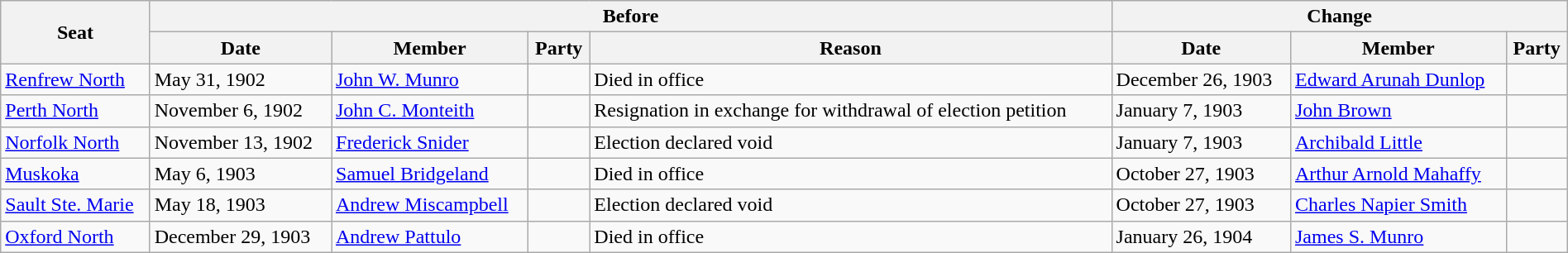<table class="wikitable" style="width:100%">
<tr>
<th rowspan="2">Seat</th>
<th colspan="4">Before</th>
<th colspan="3">Change</th>
</tr>
<tr>
<th>Date</th>
<th>Member</th>
<th>Party</th>
<th>Reason</th>
<th>Date</th>
<th>Member</th>
<th>Party</th>
</tr>
<tr>
<td><a href='#'>Renfrew North</a></td>
<td>May 31, 1902</td>
<td><a href='#'>John W. Munro</a></td>
<td></td>
<td>Died in office</td>
<td>December 26, 1903</td>
<td><a href='#'>Edward Arunah Dunlop</a></td>
<td></td>
</tr>
<tr>
<td><a href='#'>Perth North</a></td>
<td>November 6, 1902</td>
<td><a href='#'>John C. Monteith</a></td>
<td></td>
<td>Resignation in exchange for withdrawal of election petition</td>
<td>January 7, 1903</td>
<td><a href='#'>John Brown</a></td>
<td></td>
</tr>
<tr>
<td><a href='#'>Norfolk North</a></td>
<td>November 13, 1902</td>
<td><a href='#'>Frederick Snider</a></td>
<td></td>
<td>Election declared void</td>
<td>January 7, 1903</td>
<td><a href='#'>Archibald Little</a></td>
<td></td>
</tr>
<tr>
<td><a href='#'>Muskoka</a></td>
<td>May 6, 1903</td>
<td><a href='#'>Samuel Bridgeland</a></td>
<td></td>
<td>Died in office</td>
<td>October 27, 1903</td>
<td><a href='#'>Arthur Arnold Mahaffy</a></td>
<td></td>
</tr>
<tr>
<td><a href='#'>Sault Ste. Marie</a></td>
<td>May 18, 1903</td>
<td><a href='#'>Andrew Miscampbell</a></td>
<td></td>
<td>Election declared void</td>
<td>October 27, 1903</td>
<td><a href='#'>Charles Napier Smith</a></td>
<td></td>
</tr>
<tr>
<td><a href='#'>Oxford North</a></td>
<td>December 29, 1903</td>
<td><a href='#'>Andrew Pattulo</a></td>
<td></td>
<td>Died in office</td>
<td>January 26, 1904</td>
<td><a href='#'>James S. Munro</a></td>
<td></td>
</tr>
</table>
